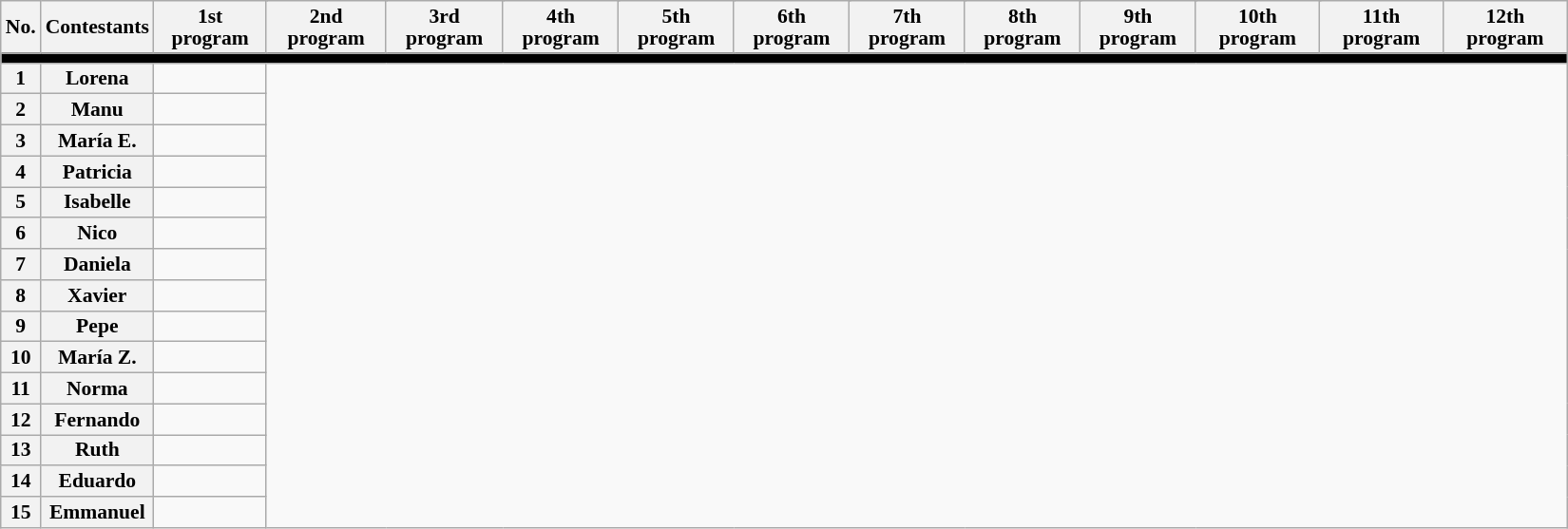<table class="wikitable" style="text-align:center; width:1100px; font-size:90%; line-height:15px">
<tr>
<th>No.</th>
<th>Contestants</th>
<th colspan=3>1st program</th>
<th colspan=3>2nd program</th>
<th colspan=3>3rd program</th>
<th colspan=3>4th program</th>
<th colspan=3>5th program</th>
<th colspan=3>6th program</th>
<th colspan=3>7th program</th>
<th colspan=3>8th program</th>
<th colspan=3>9th program</th>
<th colspan=3>10th program</th>
<th colspan=3>11th program</th>
<th colspan=3>12th program</th>
</tr>
<tr>
<td style="background:black" colspan=38></td>
</tr>
<tr>
<th>1</th>
<th>Lorena</th>
<td></td>
</tr>
<tr>
<th>2</th>
<th>Manu</th>
<td></td>
</tr>
<tr>
<th>3</th>
<th>María E.</th>
<td></td>
</tr>
<tr>
<th>4</th>
<th>Patricia</th>
<td></td>
</tr>
<tr>
<th>5</th>
<th>Isabelle</th>
<td></td>
</tr>
<tr>
<th>6</th>
<th>Nico</th>
<td></td>
</tr>
<tr>
<th>7</th>
<th>Daniela</th>
<td></td>
</tr>
<tr>
<th>8</th>
<th>Xavier</th>
<td></td>
</tr>
<tr>
<th>9</th>
<th>Pepe</th>
<td></td>
</tr>
<tr>
<th>10</th>
<th>María Z.</th>
<td></td>
</tr>
<tr>
<th>11</th>
<th>Norma</th>
<td></td>
</tr>
<tr>
<th>12</th>
<th>Fernando</th>
<td></td>
</tr>
<tr>
<th>13</th>
<th>Ruth</th>
<td></td>
</tr>
<tr>
<th>14</th>
<th>Eduardo</th>
<td></td>
</tr>
<tr>
<th>15</th>
<th>Emmanuel</th>
<td></td>
</tr>
</table>
